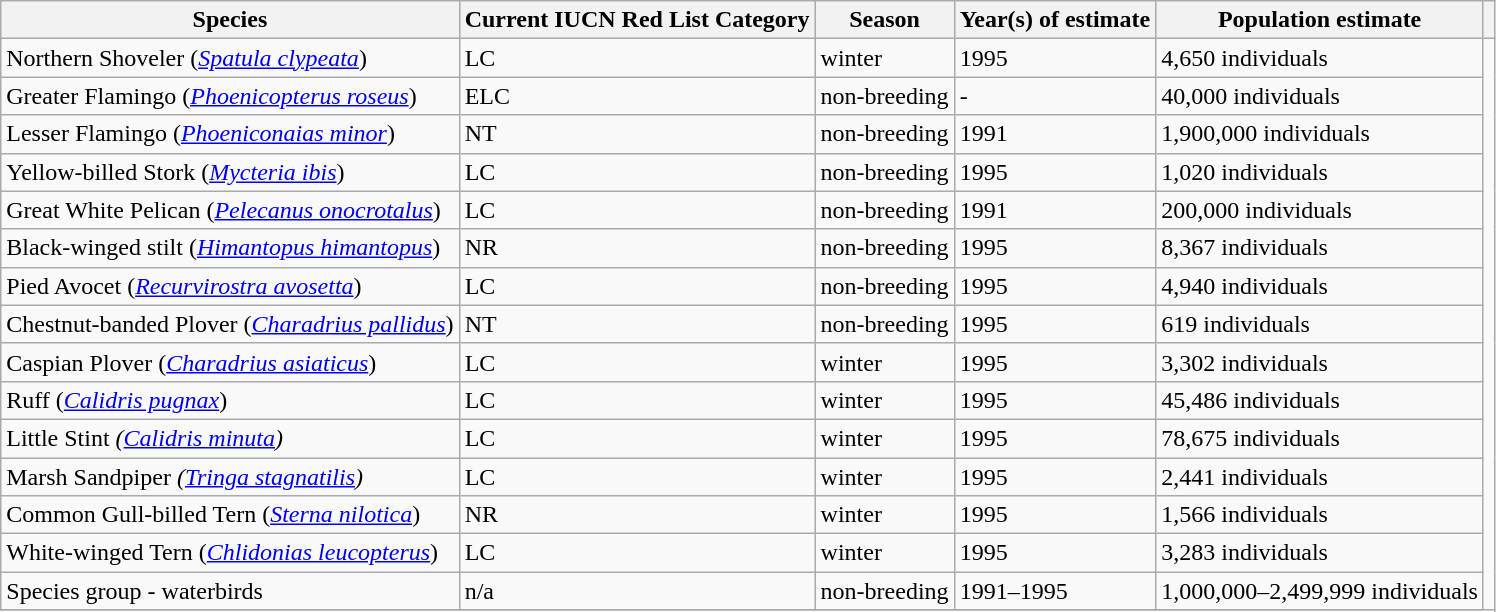<table class="wikitable">
<tr>
<th>Species</th>
<th>Current IUCN Red List Category</th>
<th>Season</th>
<th>Year(s) of estimate</th>
<th>Population estimate</th>
<th></th>
</tr>
<tr>
<td>Northern Shoveler (<em><a href='#'>Spatula clypeata</a></em>)</td>
<td>LC</td>
<td>winter</td>
<td>1995</td>
<td>4,650 individuals</td>
</tr>
<tr>
<td>Greater Flamingo (<em><a href='#'>Phoenicopterus roseus</a></em>)</td>
<td>ELC</td>
<td>non-breeding</td>
<td>-</td>
<td>40,000 individuals</td>
</tr>
<tr>
<td>Lesser Flamingo (<em><a href='#'>Phoeniconaias minor</a></em>)</td>
<td>NT</td>
<td>non-breeding</td>
<td>1991</td>
<td>1,900,000 individuals</td>
</tr>
<tr>
<td>Yellow-billed Stork (<em><a href='#'>Mycteria ibis</a></em>)</td>
<td>LC</td>
<td>non-breeding</td>
<td>1995</td>
<td>1,020 individuals</td>
</tr>
<tr>
<td>Great White Pelican (<em><a href='#'>Pelecanus onocrotalus</a></em>)</td>
<td>LC</td>
<td>non-breeding</td>
<td>1991</td>
<td>200,000 individuals</td>
</tr>
<tr>
<td>Black-winged stilt (<em><a href='#'>Himantopus himantopus</a></em>)</td>
<td>NR</td>
<td>non-breeding</td>
<td>1995</td>
<td>8,367 individuals</td>
</tr>
<tr>
<td>Pied Avocet (<em><a href='#'>Recurvirostra avosetta</a></em>)</td>
<td>LC</td>
<td>non-breeding</td>
<td>1995</td>
<td>4,940 individuals</td>
</tr>
<tr>
<td>Chestnut-banded Plover (<em><a href='#'>Charadrius pallidus</a></em>)</td>
<td>NT</td>
<td>non-breeding</td>
<td>1995</td>
<td>619 individuals</td>
</tr>
<tr>
<td>Caspian Plover (<em><a href='#'>Charadrius asiaticus</a></em>)</td>
<td>LC</td>
<td>winter</td>
<td>1995</td>
<td>3,302 individuals</td>
</tr>
<tr>
<td>Ruff (<em><a href='#'>Calidris pugnax</a></em>)</td>
<td>LC</td>
<td>winter</td>
<td>1995</td>
<td>45,486 individuals</td>
</tr>
<tr>
<td>Little Stint <em>(<a href='#'>Calidris minuta</a>)</em></td>
<td>LC</td>
<td>winter</td>
<td>1995</td>
<td>78,675 individuals</td>
</tr>
<tr>
<td>Marsh Sandpiper <em>(<a href='#'>Tringa stagnatilis</a>)</em></td>
<td>LC</td>
<td>winter</td>
<td>1995</td>
<td>2,441 individuals</td>
</tr>
<tr>
<td>Common Gull-billed Tern (<em><a href='#'>Sterna nilotica</a></em>)</td>
<td>NR</td>
<td>winter</td>
<td>1995</td>
<td>1,566 individuals</td>
</tr>
<tr>
<td>White-winged Tern (<em><a href='#'>Chlidonias leucopterus</a></em>)</td>
<td>LC</td>
<td>winter</td>
<td>1995</td>
<td>3,283 individuals</td>
</tr>
<tr>
<td>Species group - waterbirds</td>
<td>n/a</td>
<td>non-breeding</td>
<td>1991–1995</td>
<td>1,000,000–2,499,999 individuals</td>
</tr>
<tr>
</tr>
</table>
